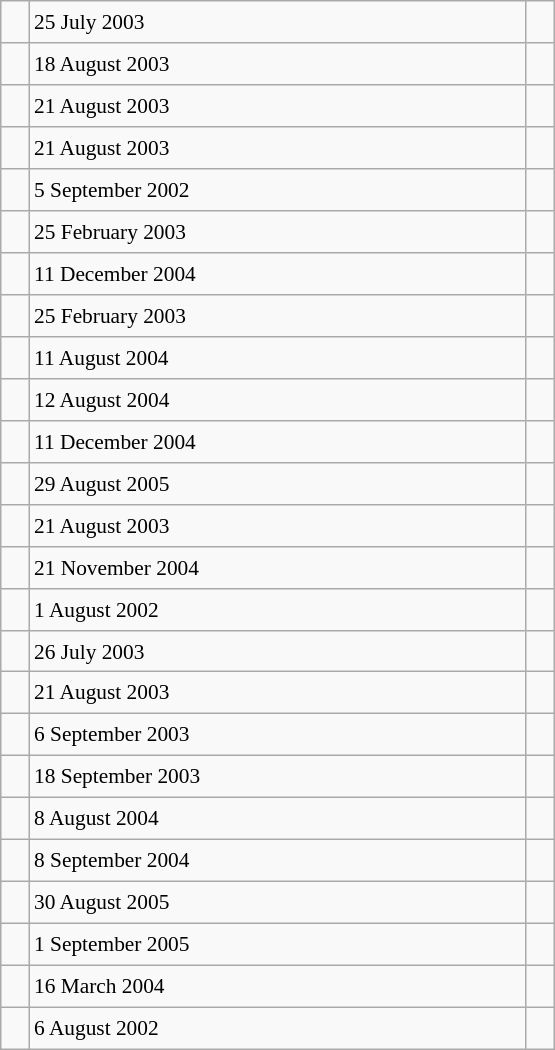<table class="wikitable" style="font-size: 89%; float: left; width: 26em; margin-right: 1em; height: 700px">
<tr>
<td></td>
<td>25 July 2003</td>
<td></td>
</tr>
<tr>
<td></td>
<td>18 August 2003</td>
<td></td>
</tr>
<tr>
<td></td>
<td>21 August 2003</td>
<td></td>
</tr>
<tr>
<td></td>
<td>21 August 2003</td>
<td></td>
</tr>
<tr>
<td></td>
<td>5 September 2002</td>
<td></td>
</tr>
<tr>
<td></td>
<td>25 February 2003</td>
<td></td>
</tr>
<tr>
<td></td>
<td>11 December 2004</td>
<td></td>
</tr>
<tr>
<td></td>
<td>25 February 2003</td>
<td></td>
</tr>
<tr>
<td></td>
<td>11 August 2004</td>
<td></td>
</tr>
<tr>
<td></td>
<td>12 August 2004</td>
<td></td>
</tr>
<tr>
<td></td>
<td>11 December 2004</td>
<td></td>
</tr>
<tr>
<td></td>
<td>29 August 2005</td>
<td></td>
</tr>
<tr>
<td></td>
<td>21 August 2003</td>
<td></td>
</tr>
<tr>
<td></td>
<td>21 November 2004</td>
<td></td>
</tr>
<tr>
<td></td>
<td>1 August 2002</td>
<td></td>
</tr>
<tr>
<td></td>
<td>26 July 2003</td>
<td></td>
</tr>
<tr>
<td></td>
<td>21 August 2003</td>
<td></td>
</tr>
<tr>
<td></td>
<td>6 September 2003</td>
<td></td>
</tr>
<tr>
<td></td>
<td>18 September 2003</td>
<td></td>
</tr>
<tr>
<td></td>
<td>8 August 2004</td>
<td></td>
</tr>
<tr>
<td></td>
<td>8 September 2004</td>
<td></td>
</tr>
<tr>
<td></td>
<td>30 August 2005</td>
<td></td>
</tr>
<tr>
<td></td>
<td>1 September 2005</td>
<td></td>
</tr>
<tr>
<td></td>
<td>16 March 2004</td>
<td></td>
</tr>
<tr>
<td></td>
<td>6 August 2002</td>
<td></td>
</tr>
</table>
